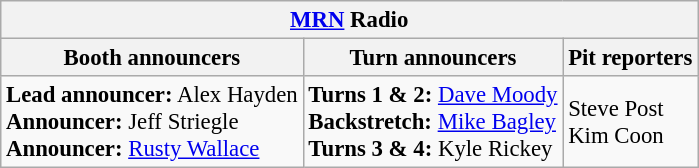<table class="wikitable" style="font-size: 95%;">
<tr>
<th colspan="3"><a href='#'>MRN</a> Radio</th>
</tr>
<tr>
<th>Booth announcers</th>
<th>Turn announcers</th>
<th>Pit reporters</th>
</tr>
<tr>
<td><strong>Lead announcer:</strong> Alex Hayden<br><strong>Announcer:</strong> Jeff Striegle<br><strong>Announcer:</strong> <a href='#'>Rusty Wallace</a></td>
<td><strong>Turns 1 & 2:</strong> <a href='#'>Dave Moody</a><br><strong>Backstretch:</strong> <a href='#'>Mike Bagley</a><br><strong>Turns 3 & 4:</strong> Kyle Rickey</td>
<td>Steve Post<br>Kim Coon</td>
</tr>
</table>
